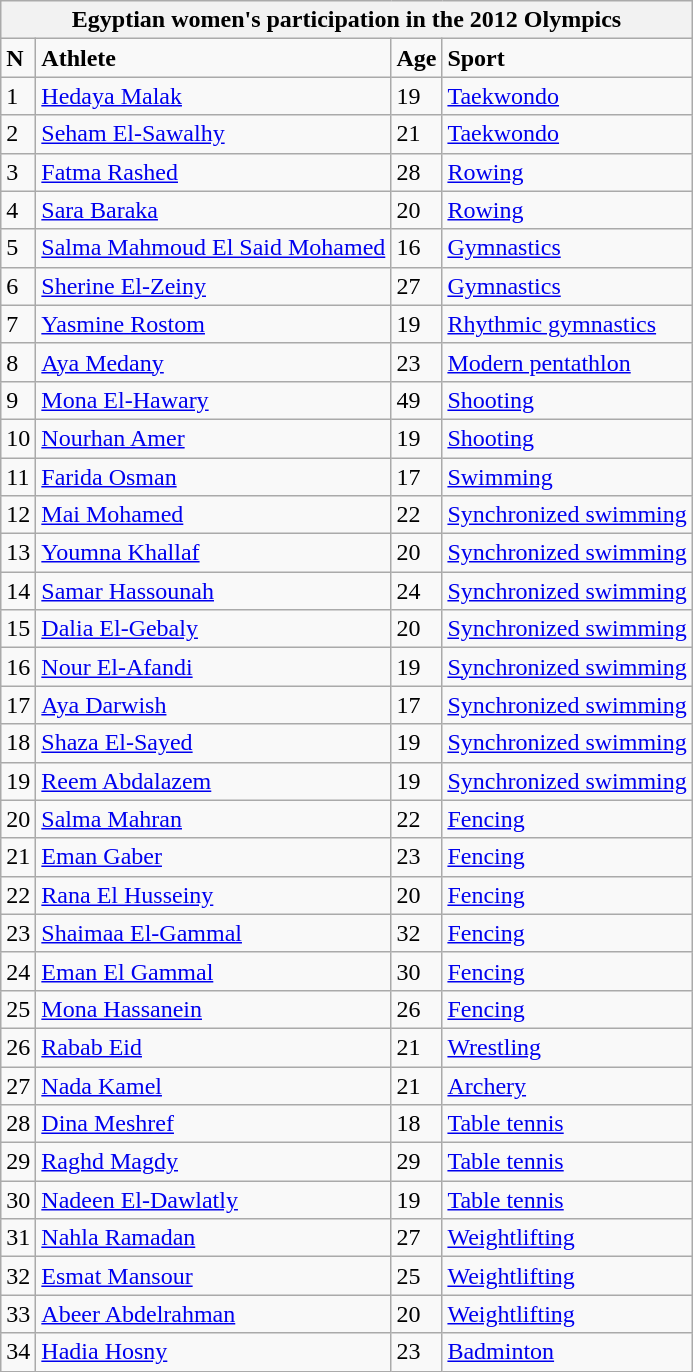<table class="wikitable">
<tr>
<th colspan="4">Egyptian women's participation in the 2012 Olympics</th>
</tr>
<tr>
<td><strong>N</strong></td>
<td><strong>Athlete</strong></td>
<td><strong>Age</strong></td>
<td><strong>Sport</strong></td>
</tr>
<tr>
<td>1</td>
<td><a href='#'>Hedaya Malak</a></td>
<td>19</td>
<td><a href='#'>Taekwondo</a></td>
</tr>
<tr>
<td>2</td>
<td><a href='#'>Seham El-Sawalhy</a></td>
<td>21</td>
<td><a href='#'>Taekwondo</a></td>
</tr>
<tr>
<td>3</td>
<td><a href='#'>Fatma Rashed</a></td>
<td>28</td>
<td><a href='#'>Rowing</a></td>
</tr>
<tr>
<td>4</td>
<td><a href='#'>Sara Baraka</a></td>
<td>20</td>
<td><a href='#'>Rowing</a></td>
</tr>
<tr>
<td>5</td>
<td><a href='#'>Salma Mahmoud El Said Mohamed</a></td>
<td>16</td>
<td><a href='#'>Gymnastics</a></td>
</tr>
<tr>
<td>6</td>
<td><a href='#'>Sherine El-Zeiny</a></td>
<td>27</td>
<td><a href='#'>Gymnastics</a></td>
</tr>
<tr>
<td>7</td>
<td><a href='#'>Yasmine Rostom</a></td>
<td>19</td>
<td><a href='#'>Rhythmic gymnastics</a></td>
</tr>
<tr>
<td>8</td>
<td><a href='#'>Aya Medany</a></td>
<td>23</td>
<td><a href='#'>Modern pentathlon</a></td>
</tr>
<tr>
<td>9</td>
<td><a href='#'>Mona El-Hawary</a></td>
<td>49</td>
<td><a href='#'>Shooting</a></td>
</tr>
<tr>
<td>10</td>
<td><a href='#'>Nourhan Amer</a></td>
<td>19</td>
<td><a href='#'>Shooting</a></td>
</tr>
<tr>
<td>11</td>
<td><a href='#'>Farida Osman</a></td>
<td>17</td>
<td><a href='#'>Swimming</a></td>
</tr>
<tr>
<td>12</td>
<td><a href='#'>Mai Mohamed</a></td>
<td>22</td>
<td><a href='#'>Synchronized swimming</a></td>
</tr>
<tr>
<td>13</td>
<td><a href='#'>Youmna Khallaf</a></td>
<td>20</td>
<td><a href='#'>Synchronized swimming</a></td>
</tr>
<tr>
<td>14</td>
<td><a href='#'>Samar Hassounah</a></td>
<td>24</td>
<td><a href='#'>Synchronized swimming</a></td>
</tr>
<tr>
<td>15</td>
<td><a href='#'>Dalia El-Gebaly</a></td>
<td>20</td>
<td><a href='#'>Synchronized swimming</a></td>
</tr>
<tr>
<td>16</td>
<td><a href='#'>Nour El-Afandi</a></td>
<td>19</td>
<td><a href='#'>Synchronized swimming</a></td>
</tr>
<tr>
<td>17</td>
<td><a href='#'>Aya Darwish</a></td>
<td>17</td>
<td><a href='#'>Synchronized swimming</a></td>
</tr>
<tr>
<td>18</td>
<td><a href='#'>Shaza El-Sayed</a></td>
<td>19</td>
<td><a href='#'>Synchronized swimming</a></td>
</tr>
<tr>
<td>19</td>
<td><a href='#'>Reem Abdalazem</a></td>
<td>19</td>
<td><a href='#'>Synchronized swimming</a></td>
</tr>
<tr>
<td>20</td>
<td><a href='#'>Salma Mahran</a></td>
<td>22</td>
<td><a href='#'>Fencing</a></td>
</tr>
<tr>
<td>21</td>
<td><a href='#'>Eman Gaber</a></td>
<td>23</td>
<td><a href='#'>Fencing</a></td>
</tr>
<tr>
<td>22</td>
<td><a href='#'>Rana El Husseiny</a></td>
<td>20</td>
<td><a href='#'>Fencing</a></td>
</tr>
<tr>
<td>23</td>
<td><a href='#'>Shaimaa El-Gammal</a></td>
<td>32</td>
<td><a href='#'>Fencing</a></td>
</tr>
<tr>
<td>24</td>
<td><a href='#'>Eman El Gammal</a></td>
<td>30</td>
<td><a href='#'>Fencing</a></td>
</tr>
<tr>
<td>25</td>
<td><a href='#'>Mona Hassanein</a></td>
<td>26</td>
<td><a href='#'>Fencing</a></td>
</tr>
<tr>
<td>26</td>
<td><a href='#'>Rabab Eid</a></td>
<td>21</td>
<td><a href='#'>Wrestling</a></td>
</tr>
<tr>
<td>27</td>
<td><a href='#'>Nada Kamel</a></td>
<td>21</td>
<td><a href='#'>Archery</a></td>
</tr>
<tr>
<td>28</td>
<td><a href='#'>Dina Meshref</a></td>
<td>18</td>
<td><a href='#'>Table tennis</a></td>
</tr>
<tr>
<td>29</td>
<td><a href='#'>Raghd Magdy</a></td>
<td>29</td>
<td><a href='#'>Table tennis</a></td>
</tr>
<tr>
<td>30</td>
<td><a href='#'>Nadeen El-Dawlatly</a></td>
<td>19</td>
<td><a href='#'>Table tennis</a></td>
</tr>
<tr>
<td>31</td>
<td><a href='#'>Nahla Ramadan</a></td>
<td>27</td>
<td><a href='#'>Weightlifting</a></td>
</tr>
<tr>
<td>32</td>
<td><a href='#'>Esmat Mansour</a></td>
<td>25</td>
<td><a href='#'>Weightlifting</a></td>
</tr>
<tr>
<td>33</td>
<td><a href='#'>Abeer Abdelrahman</a></td>
<td>20</td>
<td><a href='#'>Weightlifting</a></td>
</tr>
<tr>
<td>34</td>
<td><a href='#'>Hadia Hosny</a></td>
<td>23</td>
<td><a href='#'>Badminton</a></td>
</tr>
</table>
